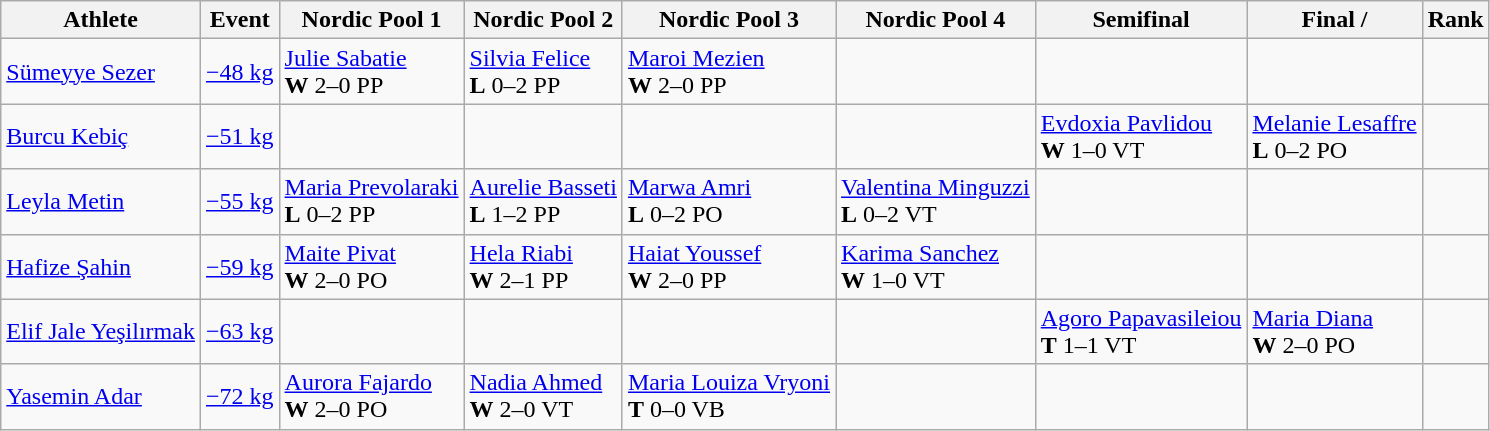<table class="wikitable">
<tr>
<th>Athlete</th>
<th>Event</th>
<th>Nordic Pool 1</th>
<th>Nordic Pool 2</th>
<th>Nordic Pool 3</th>
<th>Nordic Pool 4</th>
<th>Semifinal</th>
<th>Final / </th>
<th>Rank</th>
</tr>
<tr>
<td><a href='#'>Sümeyye Sezer</a></td>
<td><a href='#'>−48 kg</a></td>
<td> <a href='#'>Julie Sabatie</a> <br> <strong>W</strong> 2–0 PP</td>
<td> <a href='#'>Silvia Felice</a> <br> <strong>L</strong> 0–2 PP</td>
<td> <a href='#'>Maroi Mezien</a> <br> <strong>W</strong> 2–0 PP</td>
<td></td>
<td></td>
<td></td>
<td align=center></td>
</tr>
<tr>
<td><a href='#'>Burcu Kebiç</a></td>
<td><a href='#'>−51 kg</a></td>
<td></td>
<td></td>
<td></td>
<td></td>
<td> <a href='#'>Evdoxia Pavlidou</a> <br> <strong>W</strong> 1–0 VT</td>
<td> <a href='#'>Melanie Lesaffre</a> <br> <strong>L</strong> 0–2 PO</td>
<td align=center></td>
</tr>
<tr>
<td><a href='#'>Leyla Metin</a></td>
<td><a href='#'>−55 kg</a></td>
<td> <a href='#'>Maria Prevolaraki</a> <br> <strong>L</strong> 0–2 PP</td>
<td> <a href='#'>Aurelie Basseti</a> <br> <strong>L</strong> 1–2 PP</td>
<td> <a href='#'>Marwa Amri</a> <br> <strong>L</strong> 0–2 PO</td>
<td> <a href='#'>Valentina Minguzzi</a> <br> <strong>L</strong> 0–2 VT</td>
<td></td>
<td></td>
<td></td>
</tr>
<tr>
<td><a href='#'>Hafize Şahin</a></td>
<td><a href='#'>−59 kg</a></td>
<td> <a href='#'>Maite Pivat</a> <br> <strong>W</strong> 2–0 PO</td>
<td> <a href='#'>Hela Riabi</a> <br> <strong>W</strong> 2–1 PP</td>
<td> <a href='#'>Haiat Youssef</a> <br> <strong>W</strong> 2–0 PP</td>
<td> <a href='#'>Karima Sanchez</a> <br> <strong>W</strong> 1–0 VT</td>
<td></td>
<td></td>
<td align=center></td>
</tr>
<tr>
<td><a href='#'>Elif Jale Yeşilırmak</a></td>
<td><a href='#'>−63 kg</a></td>
<td></td>
<td></td>
<td></td>
<td></td>
<td> <a href='#'>Agoro Papavasileiou</a> <br> <strong>T</strong> 1–1 VT</td>
<td> <a href='#'>Maria Diana</a> <br> <strong>W</strong> 2–0 PO</td>
<td align=center></td>
</tr>
<tr>
<td><a href='#'>Yasemin Adar</a></td>
<td><a href='#'>−72 kg</a></td>
<td> <a href='#'>Aurora Fajardo</a> <br> <strong>W</strong> 2–0 PO</td>
<td> <a href='#'>Nadia Ahmed</a> <br> <strong>W</strong> 2–0 VT</td>
<td> <a href='#'>Maria Louiza Vryoni</a> <br> <strong>T</strong> 0–0 VB</td>
<td></td>
<td></td>
<td></td>
<td align=center></td>
</tr>
</table>
